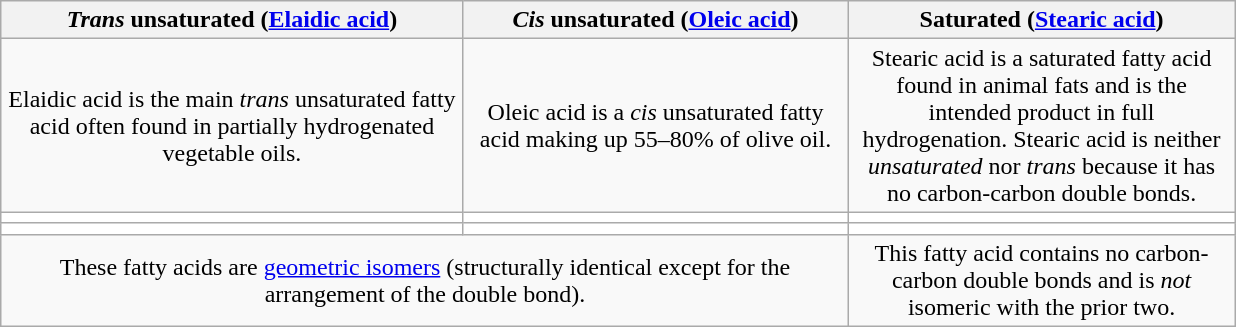<table class="wikitable" style="text-align:center; margin:auto;">
<tr>
<th style="width:300px;"><em>Trans</em> unsaturated (<a href='#'>Elaidic acid</a>)</th>
<th style="width:250px;"><em>Cis</em> unsaturated (<a href='#'>Oleic acid</a>)</th>
<th style="width:250px;">Saturated (<a href='#'>Stearic acid</a>)</th>
</tr>
<tr>
<td>Elaidic acid is the main <em>trans</em> unsaturated fatty acid often found in partially hydrogenated vegetable oils.</td>
<td>Oleic acid is a <em>cis</em> unsaturated fatty acid making up 55–80% of olive oil.</td>
<td>Stearic acid is a saturated fatty acid found in animal fats and is the intended product in full hydrogenation. Stearic acid is neither <em>unsaturated</em> nor <em>trans</em> because it has no carbon-carbon double bonds.</td>
</tr>
<tr style="background:white;">
<td></td>
<td></td>
<td></td>
</tr>
<tr style="background:white;">
<td></td>
<td></td>
<td></td>
</tr>
<tr>
<td colspan=2>These fatty acids are <a href='#'>geometric isomers</a> (structurally identical except for the arrangement of the double bond).</td>
<td>This fatty acid contains no carbon-carbon double bonds and is <em>not</em> isomeric with the prior two.</td>
</tr>
</table>
